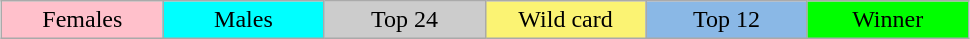<table class="wikitable" style="margin:1em auto; text-align:center;">
<tr>
<td style="background:pink; width:100px;">Females</td>
<td style="background:cyan; width:100px;">Males</td>
<td style="background:#ccc; width:100px;">Top 24</td>
<td style="background:#fbf373; width:100px;">Wild card</td>
<td style="background:#8ab8e6; width:100px;">Top 12</td>
<td style="background:lime; width:100px;">Winner</td>
</tr>
</table>
